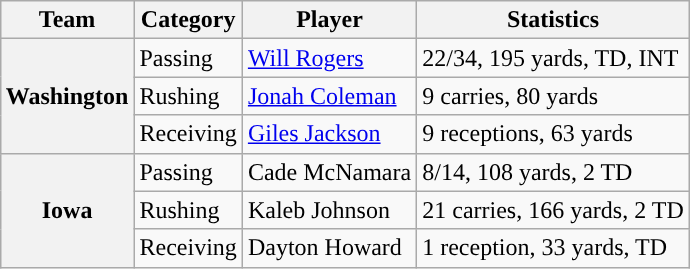<table class="wikitable" style="float:right">
<tr>
<th>Team</th>
<th>Category</th>
<th>Player</th>
<th>Statistics</th>
</tr>
<tr>
<th rowspan=3>Washington</th>
<td>Passing</td>
<td><a href='#'>Will Rogers</a></td>
<td>22/34, 195 yards, TD, INT</td>
</tr>
<tr>
<td>Rushing</td>
<td><a href='#'>Jonah Coleman</a></td>
<td>9 carries, 80 yards</td>
</tr>
<tr>
<td>Receiving</td>
<td><a href='#'>Giles Jackson</a></td>
<td>9 receptions, 63 yards</td>
</tr>
<tr>
<th rowspan=3>Iowa</th>
<td>Passing</td>
<td>Cade McNamara</td>
<td>8/14, 108 yards, 2 TD</td>
</tr>
<tr>
<td>Rushing</td>
<td>Kaleb Johnson</td>
<td>21 carries, 166 yards, 2 TD</td>
</tr>
<tr>
<td>Receiving</td>
<td>Dayton Howard</td>
<td>1 reception, 33 yards, TD</td>
</tr>
</table>
